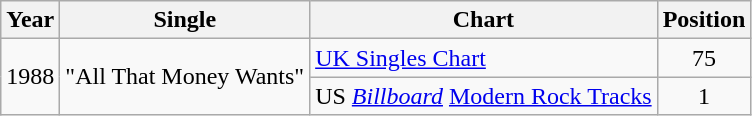<table class="wikitable">
<tr>
<th>Year</th>
<th>Single</th>
<th>Chart</th>
<th>Position</th>
</tr>
<tr>
<td rowspan="2">1988</td>
<td rowspan="2">"All That Money Wants"</td>
<td><a href='#'>UK Singles Chart</a></td>
<td align="center">75</td>
</tr>
<tr>
<td>US <em><a href='#'>Billboard</a></em> <a href='#'>Modern Rock Tracks</a></td>
<td align="center">1</td>
</tr>
</table>
